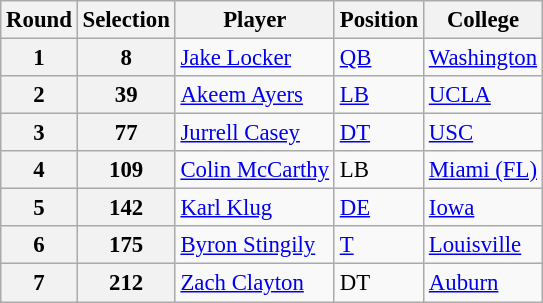<table class="wikitable" style="font-size: 95%;">
<tr>
<th>Round</th>
<th>Selection</th>
<th>Player</th>
<th>Position</th>
<th>College</th>
</tr>
<tr>
<th>1</th>
<th>8</th>
<td><a href='#'>Jake Locker</a></td>
<td><a href='#'>QB</a></td>
<td><a href='#'>Washington</a></td>
</tr>
<tr>
<th>2</th>
<th>39</th>
<td><a href='#'>Akeem Ayers</a></td>
<td><a href='#'>LB</a></td>
<td><a href='#'>UCLA</a></td>
</tr>
<tr>
<th>3</th>
<th>77</th>
<td><a href='#'>Jurrell Casey</a></td>
<td><a href='#'>DT</a></td>
<td><a href='#'>USC</a></td>
</tr>
<tr>
<th>4</th>
<th>109</th>
<td><a href='#'>Colin McCarthy</a></td>
<td>LB</td>
<td><a href='#'>Miami (FL)</a></td>
</tr>
<tr>
<th>5</th>
<th>142</th>
<td><a href='#'>Karl Klug</a></td>
<td><a href='#'>DE</a></td>
<td><a href='#'>Iowa</a></td>
</tr>
<tr>
<th>6</th>
<th>175</th>
<td><a href='#'>Byron Stingily</a></td>
<td><a href='#'>T</a></td>
<td><a href='#'>Louisville</a></td>
</tr>
<tr>
<th>7</th>
<th>212</th>
<td><a href='#'>Zach Clayton</a></td>
<td>DT</td>
<td><a href='#'>Auburn</a></td>
</tr>
</table>
